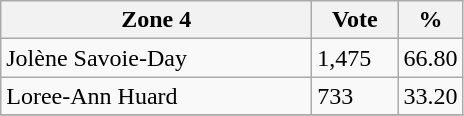<table class="wikitable">
<tr>
<th bgcolor="#DDDDFF" width="200px">Zone 4</th>
<th bgcolor="#DDDDFF" width="50px">Vote</th>
<th bgcolor="#DDDDFF" width="30px">%</th>
</tr>
<tr>
<td>Jolène Savoie-Day</td>
<td>1,475</td>
<td>66.80</td>
</tr>
<tr>
<td>Loree-Ann Huard</td>
<td>733</td>
<td>33.20</td>
</tr>
<tr>
</tr>
</table>
